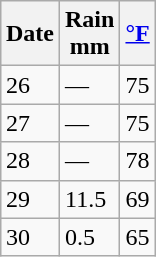<table class="wikitable"  align=right style="margin:0 0 1em 1em">
<tr>
<th>Date</th>
<th>Rain<br>mm</th>
<th><a href='#'>°F</a></th>
</tr>
<tr>
<td>26</td>
<td>—</td>
<td>75</td>
</tr>
<tr>
<td>27</td>
<td>—</td>
<td>75</td>
</tr>
<tr>
<td>28</td>
<td>—</td>
<td>78</td>
</tr>
<tr>
<td>29</td>
<td>11.5</td>
<td>69</td>
</tr>
<tr>
<td>30</td>
<td>0.5</td>
<td>65</td>
</tr>
</table>
